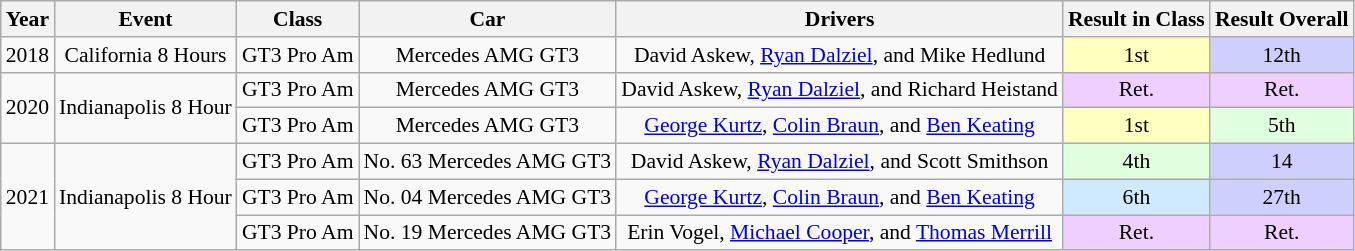<table class="wikitable" style="text-align:center; font-size:90%">
<tr>
<th>Year</th>
<th>Event</th>
<th>Class</th>
<th>Car</th>
<th>Drivers</th>
<th>Result in Class</th>
<th>Result Overall</th>
</tr>
<tr>
<td>2018</td>
<td>California 8 Hours</td>
<td>GT3 Pro Am</td>
<td>Mercedes AMG GT3</td>
<td>David Askew, <a href='#'>Ryan Dalziel</a>, and Mike Hedlund</td>
<td style="background:#FFFFBF;">1st</td>
<td style="background:#cfcfff;">12th</td>
</tr>
<tr>
<td rowspan=2>2020</td>
<td rowspan=2>Indianapolis 8 Hour</td>
<td>GT3 Pro Am</td>
<td>Mercedes AMG GT3</td>
<td>David Askew, <a href='#'>Ryan Dalziel</a>, and Richard Heistand</td>
<td style="background:#EFCFFF;">Ret.</td>
<td style="background:#EFCFFF;">Ret.</td>
</tr>
<tr>
<td>GT3 Pro Am</td>
<td>Mercedes AMG GT3</td>
<td><a href='#'>George Kurtz</a>, <a href='#'>Colin Braun</a>, and <a href='#'>Ben Keating</a></td>
<td style="background:#FFFFBF;">1st</td>
<td style="background:#dfffdf;">5th</td>
</tr>
<tr>
<td rowspan=3>2021</td>
<td rowspan=3>Indianapolis 8 Hour</td>
<td>GT3 Pro Am</td>
<td>No. 63 Mercedes AMG GT3</td>
<td>David Askew, <a href='#'>Ryan Dalziel</a>, and Scott Smithson</td>
<td style="background:#dfffdf;">4th</td>
<td style="background:#cfcfff;">14</td>
</tr>
<tr>
<td>GT3 Pro Am</td>
<td>No. 04 Mercedes AMG GT3</td>
<td><a href='#'>George Kurtz</a>, <a href='#'>Colin Braun</a>, and <a href='#'>Ben Keating</a></td>
<td style="background:#cfeaff;">6th</td>
<td style="background:#cfcfff;">27th</td>
</tr>
<tr>
<td>GT3 Pro Am</td>
<td>No. 19 Mercedes AMG GT3</td>
<td>Erin Vogel, <a href='#'>Michael Cooper</a>, and <a href='#'>Thomas Merrill</a></td>
<td style="background:#EFCFFF;">Ret.</td>
<td style="background:#EFCFFF;">Ret.</td>
</tr>
</table>
